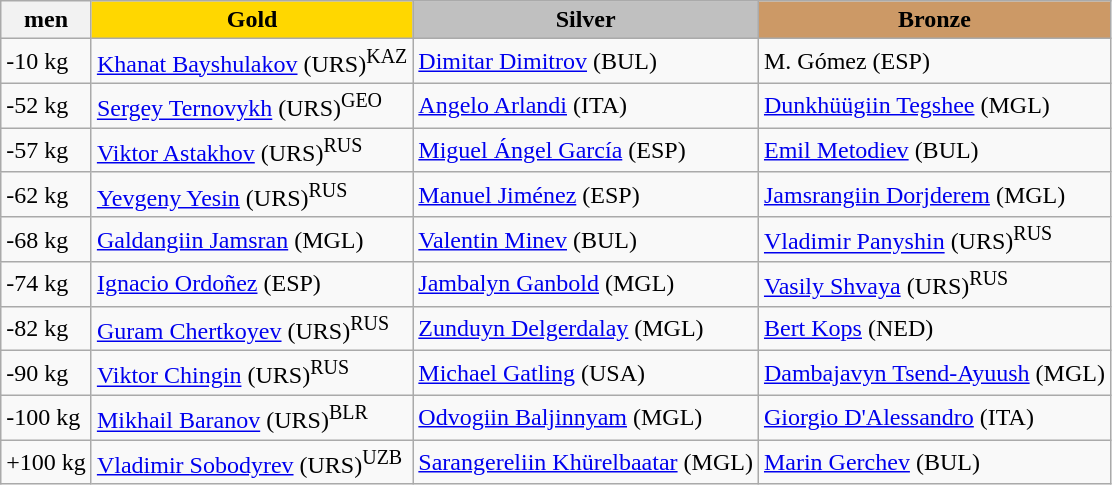<table class="wikitable">
<tr>
<th>men</th>
<th style="background: gold">Gold</th>
<th style="background: silver">Silver</th>
<th style="background: #cc9966">Bronze</th>
</tr>
<tr>
<td>-10 kg</td>
<td> <a href='#'>Khanat Bayshulakov</a> (URS)<sup>KAZ</sup></td>
<td> <a href='#'>Dimitar Dimitrov</a> (BUL)</td>
<td> M. Gómez (ESP)</td>
</tr>
<tr>
<td>-52 kg</td>
<td> <a href='#'>Sergey Ternovykh</a> (URS)<sup>GEO</sup></td>
<td> <a href='#'>Angelo Arlandi</a> (ITA)</td>
<td> <a href='#'>Dunkhüügiin Tegshee</a> (MGL)</td>
</tr>
<tr>
<td>-57 kg</td>
<td> <a href='#'>Viktor Astakhov</a> (URS)<sup>RUS</sup></td>
<td> <a href='#'>Miguel Ángel García</a> (ESP)</td>
<td> <a href='#'>Emil Metodiev</a> (BUL)</td>
</tr>
<tr>
<td>-62 kg</td>
<td> <a href='#'>Yevgeny Yesin</a> (URS)<sup>RUS</sup></td>
<td> <a href='#'>Manuel Jiménez</a> (ESP)</td>
<td> <a href='#'>Jamsrangiin Dorjderem</a> (MGL)</td>
</tr>
<tr>
<td>-68 kg</td>
<td> <a href='#'>Galdangiin Jamsran</a> (MGL)</td>
<td> <a href='#'>Valentin Minev</a> (BUL)</td>
<td> <a href='#'>Vladimir Panyshin</a> (URS)<sup>RUS</sup></td>
</tr>
<tr>
<td>-74 kg</td>
<td> <a href='#'>Ignacio Ordoñez</a> (ESP)</td>
<td> <a href='#'>Jambalyn Ganbold</a> (MGL)</td>
<td> <a href='#'>Vasily Shvaya</a> (URS)<sup>RUS</sup></td>
</tr>
<tr>
<td>-82 kg</td>
<td> <a href='#'>Guram Chertkoyev</a> (URS)<sup>RUS</sup></td>
<td> <a href='#'>Zunduyn Delgerdalay</a> (MGL)</td>
<td> <a href='#'>Bert Kops</a> (NED)</td>
</tr>
<tr>
<td>-90 kg</td>
<td> <a href='#'>Viktor Chingin</a> (URS)<sup>RUS</sup></td>
<td> <a href='#'>Michael Gatling</a> (USA)</td>
<td> <a href='#'>Dambajavyn Tsend-Ayuush</a> (MGL)</td>
</tr>
<tr>
<td>-100 kg</td>
<td> <a href='#'>Mikhail Baranov</a> (URS)<sup>BLR</sup></td>
<td> <a href='#'>Odvogiin Baljinnyam</a> (MGL)</td>
<td> <a href='#'>Giorgio D'Alessandro</a> (ITA)</td>
</tr>
<tr>
<td>+100 kg</td>
<td> <a href='#'>Vladimir Sobodyrev</a> (URS)<sup>UZB</sup></td>
<td> <a href='#'>Sarangereliin Khürelbaatar</a> (MGL)</td>
<td> <a href='#'>Marin Gerchev</a> (BUL)</td>
</tr>
</table>
